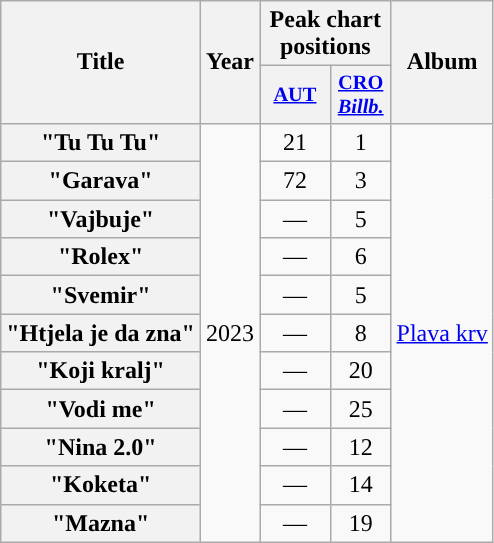<table class="wikitable plainrowheaders" style="text-align:center;">
<tr>
<th rowspan="2">Title</th>
<th rowspan="2">Year</th>
<th colspan="2">Peak chart positions</th>
<th rowspan="2" scope="col">Album</th>
</tr>
<tr>
<th scope="col" style="width:3em; font-size:85%;"><a href='#'>AUT</a><br></th>
<th style="width:2.5em; font-size:85%"><a href='#'>CRO<br><em>Billb.</em></a><br></th>
</tr>
<tr>
<th scope="row">"Tu Tu Tu"<br></th>
<td rowspan="11">2023</td>
<td>21</td>
<td>1</td>
<td rowspan="11"><a href='#'>Plava krv</a></td>
</tr>
<tr>
<th scope="row">"Garava"<br></th>
<td>72</td>
<td>3</td>
</tr>
<tr>
<th scope="row">"Vajbuje"<br></th>
<td>—</td>
<td>5</td>
</tr>
<tr>
<th scope="row">"Rolex"<br></th>
<td>—</td>
<td>6</td>
</tr>
<tr>
<th scope="row">"Svemir"<br></th>
<td>—</td>
<td>5</td>
</tr>
<tr>
<th scope="row">"Htjela je da zna"<br></th>
<td>—</td>
<td>8</td>
</tr>
<tr>
<th scope="row">"Koji kralj"<br></th>
<td>—</td>
<td>20</td>
</tr>
<tr>
<th scope="row">"Vodi me"<br></th>
<td>—</td>
<td>25</td>
</tr>
<tr>
<th scope="row">"Nina 2.0"</th>
<td>—</td>
<td>12</td>
</tr>
<tr>
<th scope="row">"Koketa"</th>
<td>—</td>
<td>14</td>
</tr>
<tr>
<th scope="row">"Mazna"</th>
<td>—</td>
<td>19</td>
</tr>
</table>
